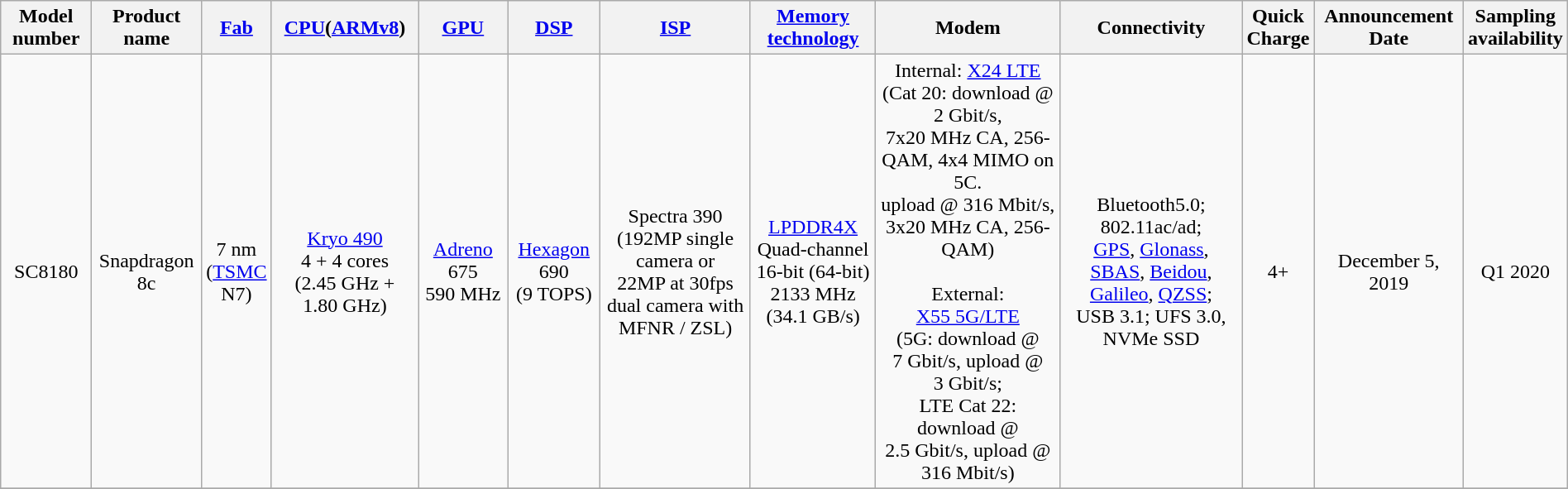<table class="wikitable" style="width:100%; text-align:center">
<tr>
<th>Model number</th>
<th>Product name</th>
<th><a href='#'>Fab</a></th>
<th><a href='#'>CPU</a>(<a href='#'>ARMv8</a>)</th>
<th><a href='#'>GPU</a></th>
<th><a href='#'>DSP</a></th>
<th><a href='#'>ISP</a></th>
<th><a href='#'>Memory<br>technology</a></th>
<th>Modem</th>
<th>Connectivity</th>
<th>Quick<br>Charge</th>
<th>Announcement Date</th>
<th>Sampling<br>availability</th>
</tr>
<tr>
<td>SC8180</td>
<td>Snapdragon 8c</td>
<td>7 nm<br>(<a href='#'>TSMC</a><br>N7)</td>
<td><a href='#'>Kryo 490</a> 4 + 4 cores<br>(2.45 GHz + 1.80 GHz)</td>
<td><a href='#'>Adreno</a> 675<br>590 MHz</td>
<td><a href='#'>Hexagon</a> 690<br>(9 TOPS)</td>
<td>Spectra 390<br>(192MP single camera or<br>22MP at 30fps dual camera with MFNR / ZSL)</td>
<td><a href='#'>LPDDR4X</a><br>Quad-channel<br>16-bit (64-bit)<br>2133 MHz (34.1 GB/s)</td>
<td>Internal: <a href='#'>X24 LTE</a><br>(Cat 20: download @ 2 Gbit/s,<br>7x20 MHz CA, 256-QAM, 4x4 MIMO on 5C.<br>upload @ 316 Mbit/s, 3x20 MHz CA, 256-QAM)<br><br>External: <a href='#'>X55 5G/LTE</a><br>(5G: download @ 7 Gbit/s, upload @ 3 Gbit/s;<br>LTE Cat 22:<br>download @ 2.5 Gbit/s, upload @ 316 Mbit/s)</td>
<td>Bluetooth5.0;<br>802.11ac/ad;<br><a href='#'>GPS</a>, <a href='#'>Glonass</a>, <a href='#'>SBAS</a>, <a href='#'>Beidou</a>, <a href='#'>Galileo</a>, <a href='#'>QZSS</a>;<br>USB 3.1; UFS 3.0, NVMe SSD</td>
<td>4+</td>
<td>December 5, 2019</td>
<td>Q1 2020</td>
</tr>
<tr>
</tr>
</table>
